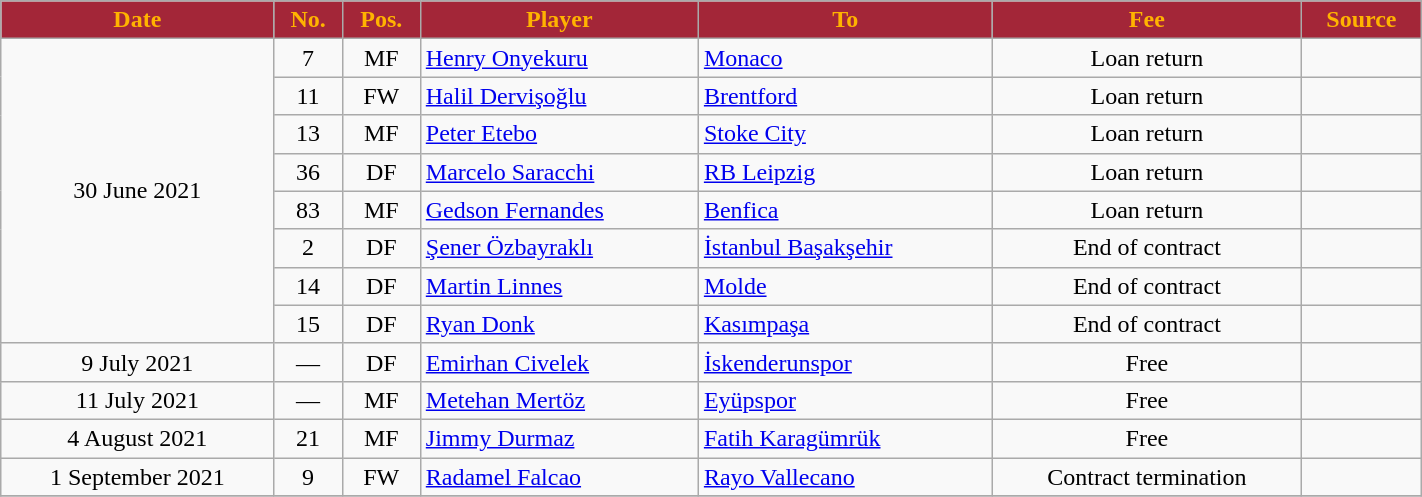<table class="wikitable sortable" style="text-align:center;width:75%;">
<tr>
<th scope="col" style="background-color:#A32638;color:#FFB300">Date</th>
<th scope="col" style="background-color:#A32638;color:#FFB300">No.</th>
<th scope="col" style="background-color:#A32638;color:#FFB300">Pos.</th>
<th scope="col" style="background-color:#A32638;color:#FFB300">Player</th>
<th scope="col" style="background-color:#A32638;color:#FFB300">To</th>
<th scope="col" style="background-color:#A32638;color:#FFB300" data-sort-type="currency">Fee</th>
<th scope="col" class="unsortable" style="background-color:#A32638;color:#FFB300">Source</th>
</tr>
<tr>
<td rowspan=8>30 June 2021</td>
<td>7</td>
<td>MF</td>
<td align=left> <a href='#'>Henry Onyekuru</a></td>
<td align=left> <a href='#'>Monaco</a></td>
<td>Loan return</td>
<td></td>
</tr>
<tr>
<td>11</td>
<td>FW</td>
<td align=left> <a href='#'>Halil Dervişoğlu</a></td>
<td align=left> <a href='#'>Brentford</a></td>
<td>Loan return</td>
<td></td>
</tr>
<tr>
<td>13</td>
<td>MF</td>
<td align=left> <a href='#'>Peter Etebo</a></td>
<td align=left> <a href='#'>Stoke City</a></td>
<td>Loan return</td>
<td></td>
</tr>
<tr>
<td>36</td>
<td>DF</td>
<td align=left> <a href='#'>Marcelo Saracchi</a></td>
<td align=left> <a href='#'>RB Leipzig</a></td>
<td>Loan return</td>
<td></td>
</tr>
<tr>
<td>83</td>
<td>MF</td>
<td align=left> <a href='#'>Gedson Fernandes</a></td>
<td align=left> <a href='#'>Benfica</a></td>
<td>Loan return</td>
<td></td>
</tr>
<tr>
<td>2</td>
<td>DF</td>
<td align=left> <a href='#'>Şener Özbayraklı</a></td>
<td align=left> <a href='#'>İstanbul Başakşehir</a></td>
<td>End of contract</td>
<td></td>
</tr>
<tr>
<td>14</td>
<td>DF</td>
<td align=left> <a href='#'>Martin Linnes</a></td>
<td align=left> <a href='#'>Molde</a></td>
<td>End of contract</td>
<td></td>
</tr>
<tr>
<td>15</td>
<td>DF</td>
<td align=left> <a href='#'>Ryan Donk</a></td>
<td align=left> <a href='#'>Kasımpaşa</a></td>
<td>End of contract</td>
<td></td>
</tr>
<tr>
<td>9 July 2021</td>
<td>—</td>
<td>DF</td>
<td align=left> <a href='#'>Emirhan Civelek</a></td>
<td align=left> <a href='#'>İskenderunspor</a></td>
<td>Free</td>
<td></td>
</tr>
<tr>
<td>11 July 2021</td>
<td>—</td>
<td>MF</td>
<td align=left> <a href='#'>Metehan Mertöz</a></td>
<td align=left> <a href='#'>Eyüpspor</a></td>
<td>Free</td>
<td></td>
</tr>
<tr>
<td>4 August 2021</td>
<td>21</td>
<td>MF</td>
<td align=left>  <a href='#'>Jimmy Durmaz</a></td>
<td align=left> <a href='#'>Fatih Karagümrük</a></td>
<td>Free</td>
<td></td>
</tr>
<tr>
<td>1 September 2021</td>
<td>9</td>
<td>FW</td>
<td align=left> <a href='#'>Radamel Falcao</a></td>
<td align=left> <a href='#'>Rayo Vallecano</a></td>
<td>Contract termination</td>
<td></td>
</tr>
<tr>
</tr>
</table>
